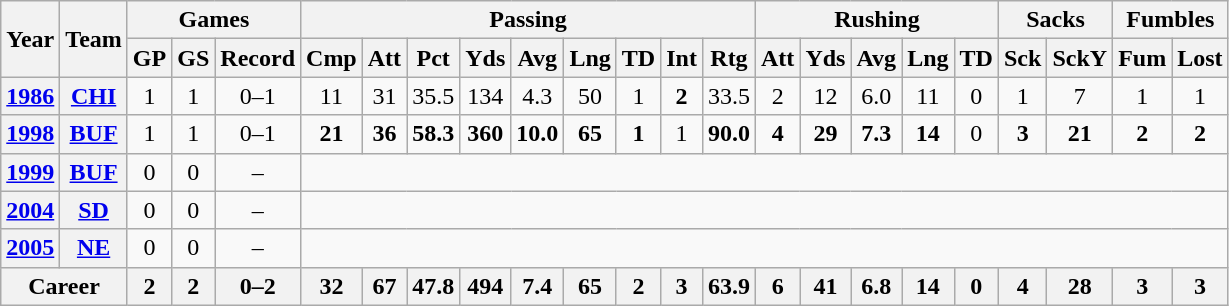<table class=wikitable style="text-align:center;">
<tr>
<th rowspan="2">Year</th>
<th rowspan="2">Team</th>
<th colspan="3">Games</th>
<th colspan="9">Passing</th>
<th colspan="5">Rushing</th>
<th colspan="2">Sacks</th>
<th colspan="2">Fumbles</th>
</tr>
<tr>
<th>GP</th>
<th>GS</th>
<th>Record</th>
<th>Cmp</th>
<th>Att</th>
<th>Pct</th>
<th>Yds</th>
<th>Avg</th>
<th>Lng</th>
<th>TD</th>
<th>Int</th>
<th>Rtg</th>
<th>Att</th>
<th>Yds</th>
<th>Avg</th>
<th>Lng</th>
<th>TD</th>
<th>Sck</th>
<th>SckY</th>
<th>Fum</th>
<th>Lost</th>
</tr>
<tr>
<th><a href='#'>1986</a></th>
<th><a href='#'>CHI</a></th>
<td>1</td>
<td>1</td>
<td>0–1</td>
<td>11</td>
<td>31</td>
<td>35.5</td>
<td>134</td>
<td>4.3</td>
<td>50</td>
<td>1</td>
<td><strong>2</strong></td>
<td>33.5</td>
<td>2</td>
<td>12</td>
<td>6.0</td>
<td>11</td>
<td>0</td>
<td>1</td>
<td>7</td>
<td>1</td>
<td>1</td>
</tr>
<tr>
<th><a href='#'>1998</a></th>
<th><a href='#'>BUF</a></th>
<td>1</td>
<td>1</td>
<td>0–1</td>
<td><strong>21</strong></td>
<td><strong>36</strong></td>
<td><strong>58.3</strong></td>
<td><strong>360</strong></td>
<td><strong>10.0</strong></td>
<td><strong>65</strong></td>
<td><strong>1</strong></td>
<td>1</td>
<td><strong>90.0</strong></td>
<td><strong>4</strong></td>
<td><strong>29</strong></td>
<td><strong>7.3</strong></td>
<td><strong>14</strong></td>
<td>0</td>
<td><strong>3</strong></td>
<td><strong>21</strong></td>
<td><strong>2</strong></td>
<td><strong>2</strong></td>
</tr>
<tr>
<th><a href='#'>1999</a></th>
<th><a href='#'>BUF</a></th>
<td>0</td>
<td>0</td>
<td>–</td>
<td colspan="18"></td>
</tr>
<tr>
<th><a href='#'>2004</a></th>
<th><a href='#'>SD</a></th>
<td>0</td>
<td>0</td>
<td>–</td>
<td colspan="18"></td>
</tr>
<tr>
<th><a href='#'>2005</a></th>
<th><a href='#'>NE</a></th>
<td>0</td>
<td>0</td>
<td>–</td>
<td colspan="18"></td>
</tr>
<tr>
<th colspan="2">Career</th>
<th>2</th>
<th>2</th>
<th>0–2</th>
<th>32</th>
<th>67</th>
<th>47.8</th>
<th>494</th>
<th>7.4</th>
<th>65</th>
<th>2</th>
<th>3</th>
<th>63.9</th>
<th>6</th>
<th>41</th>
<th>6.8</th>
<th>14</th>
<th>0</th>
<th>4</th>
<th>28</th>
<th>3</th>
<th>3</th>
</tr>
</table>
